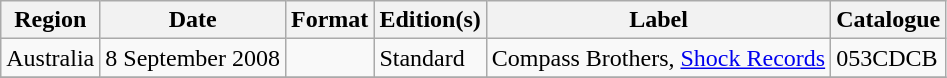<table class="wikitable plainrowheaders">
<tr>
<th scope="col">Region</th>
<th scope="col">Date</th>
<th scope="col">Format</th>
<th scope="col">Edition(s)</th>
<th scope="col">Label</th>
<th scope="col">Catalogue</th>
</tr>
<tr>
<td>Australia</td>
<td>8 September 2008</td>
<td></td>
<td>Standard</td>
<td>Compass Brothers, <a href='#'>Shock Records</a></td>
<td>053CDCB</td>
</tr>
<tr>
</tr>
</table>
